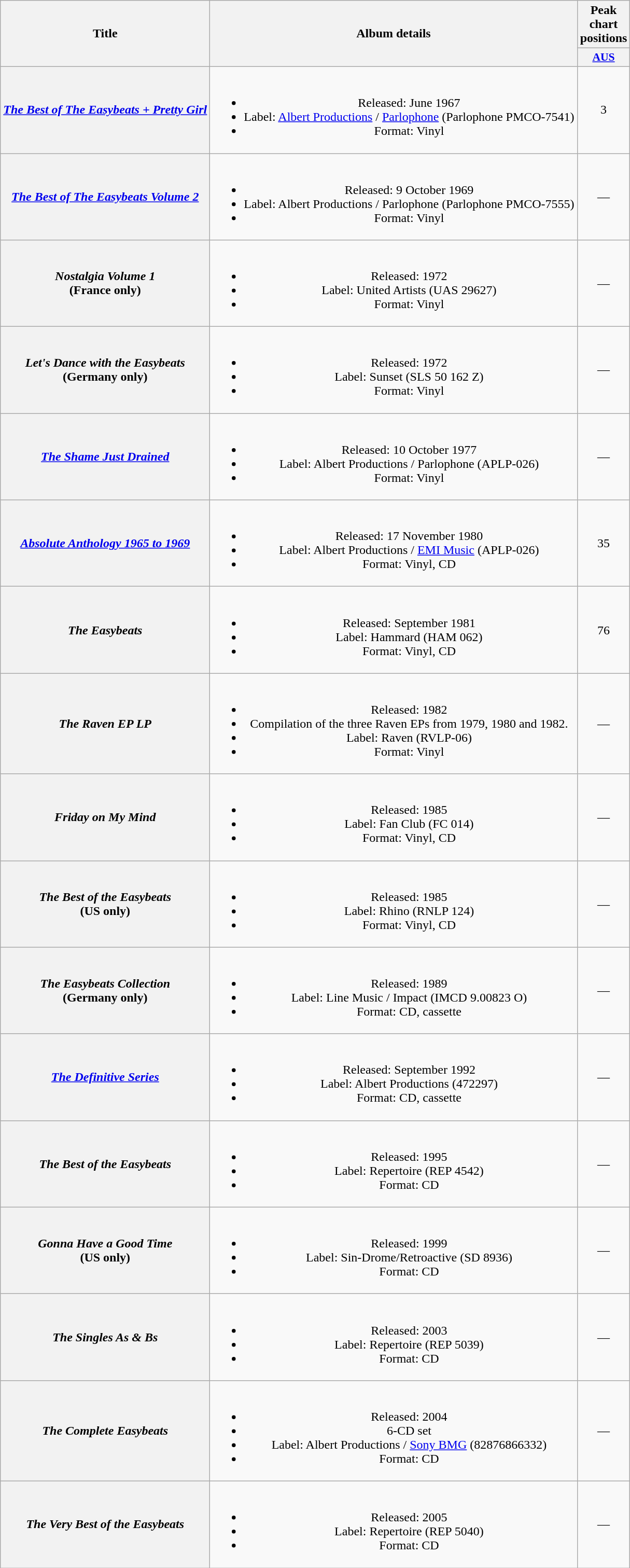<table class="wikitable plainrowheaders" style="text-align:center;">
<tr>
<th scope="col" rowspan="2">Title</th>
<th scope="col" rowspan="2">Album details</th>
<th scope="col">Peak chart positions</th>
</tr>
<tr>
<th scope="col" style="width:2.2em;font-size:90%;"><a href='#'>AUS</a><br></th>
</tr>
<tr>
<th scope="row"><em><a href='#'>The Best of The Easybeats + Pretty Girl</a></em></th>
<td><br><ul><li>Released: June 1967</li><li>Label: <a href='#'>Albert Productions</a> / <a href='#'>Parlophone</a> (Parlophone PMCO-7541)</li><li>Format: Vinyl</li></ul></td>
<td>3</td>
</tr>
<tr>
<th scope="row"><em><a href='#'>The Best of The Easybeats Volume 2</a></em></th>
<td><br><ul><li>Released: 9 October 1969</li><li>Label: Albert Productions / Parlophone (Parlophone PMCO-7555)</li><li>Format: Vinyl</li></ul></td>
<td>—</td>
</tr>
<tr>
<th scope="row"><em>Nostalgia Volume 1</em> <br> (France only)</th>
<td><br><ul><li>Released: 1972</li><li>Label: United Artists (UAS 29627)</li><li>Format: Vinyl</li></ul></td>
<td>—</td>
</tr>
<tr>
<th scope="row"><em>Let's Dance with the Easybeats</em> <br> (Germany only)</th>
<td><br><ul><li>Released: 1972</li><li>Label: Sunset (SLS 50 162 Z)</li><li>Format: Vinyl</li></ul></td>
<td>—</td>
</tr>
<tr>
<th scope="row"><em><a href='#'>The Shame Just Drained</a></em></th>
<td><br><ul><li>Released: 10 October 1977</li><li>Label: Albert Productions / Parlophone (APLP-026)</li><li>Format: Vinyl</li></ul></td>
<td>—</td>
</tr>
<tr>
<th scope="row"><em><a href='#'>Absolute Anthology 1965 to 1969</a></em></th>
<td><br><ul><li>Released: 17 November 1980</li><li>Label: Albert Productions / <a href='#'>EMI Music</a> (APLP-026)</li><li>Format: Vinyl, CD</li></ul></td>
<td>35</td>
</tr>
<tr>
<th scope="row"><em>The Easybeats</em></th>
<td><br><ul><li>Released: September 1981</li><li>Label: Hammard (HAM 062)</li><li>Format: Vinyl, CD</li></ul></td>
<td>76</td>
</tr>
<tr>
<th scope="row"><em>The Raven EP LP</em></th>
<td><br><ul><li>Released: 1982</li><li>Compilation of the three Raven EPs from 1979, 1980 and 1982.</li><li>Label: Raven (RVLP-06)</li><li>Format: Vinyl</li></ul></td>
<td>—</td>
</tr>
<tr>
<th scope="row"><em>Friday on My Mind</em></th>
<td><br><ul><li>Released: 1985</li><li>Label: Fan Club (FC 014)</li><li>Format: Vinyl, CD</li></ul></td>
<td>—</td>
</tr>
<tr>
<th scope="row"><em>The Best of the Easybeats</em><br> (US only)</th>
<td><br><ul><li>Released: 1985</li><li>Label: Rhino (RNLP 124)</li><li>Format: Vinyl, CD</li></ul></td>
<td>—</td>
</tr>
<tr>
<th scope="row"><em>The Easybeats Collection</em><br> (Germany only)</th>
<td><br><ul><li>Released: 1989</li><li>Label: Line Music / Impact (IMCD 9.00823 O)</li><li>Format: CD, cassette</li></ul></td>
<td>—</td>
</tr>
<tr>
<th scope="row"><em><a href='#'>The Definitive Series</a></em></th>
<td><br><ul><li>Released: September 1992</li><li>Label: Albert Productions (472297)</li><li>Format: CD, cassette</li></ul></td>
<td>—</td>
</tr>
<tr>
<th scope="row"><em>The Best of the Easybeats</em></th>
<td><br><ul><li>Released: 1995</li><li>Label: Repertoire (REP 4542)</li><li>Format: CD</li></ul></td>
<td>—</td>
</tr>
<tr>
<th scope="row"><em>Gonna Have a Good Time</em><br> (US only)</th>
<td><br><ul><li>Released: 1999</li><li>Label: Sin-Drome/Retroactive (SD 8936)</li><li>Format: CD</li></ul></td>
<td>—</td>
</tr>
<tr>
<th scope="row"><em>The Singles As & Bs</em></th>
<td><br><ul><li>Released: 2003</li><li>Label: Repertoire (REP 5039)</li><li>Format: CD</li></ul></td>
<td>—</td>
</tr>
<tr>
<th scope="row"><em>The Complete Easybeats</em></th>
<td><br><ul><li>Released: 2004</li><li>6-CD set</li><li>Label: Albert Productions / <a href='#'>Sony BMG</a> (82876866332)</li><li>Format: CD</li></ul></td>
<td>—</td>
</tr>
<tr>
<th scope="row"><em>The Very Best of the Easybeats</em></th>
<td><br><ul><li>Released: 2005</li><li>Label: Repertoire (REP 5040)</li><li>Format: CD</li></ul></td>
<td>—</td>
</tr>
</table>
